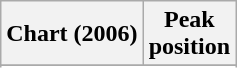<table class="wikitable sortable">
<tr>
<th align="left">Chart (2006)</th>
<th align="center">Peak<br>position</th>
</tr>
<tr>
</tr>
<tr>
</tr>
</table>
